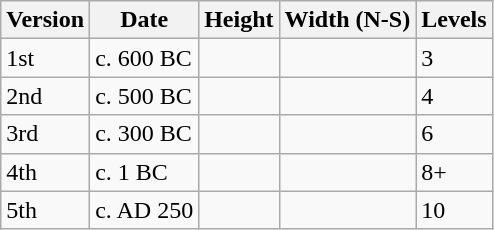<table class="wikitable" style="float:left;margin:.5em"  border="1">
<tr>
<th>Version</th>
<th>Date</th>
<th>Height</th>
<th>Width (N-S)</th>
<th>Levels</th>
</tr>
<tr>
<td>1st</td>
<td>c. 600 BC</td>
<td></td>
<td></td>
<td>3</td>
</tr>
<tr>
<td>2nd</td>
<td>c. 500 BC</td>
<td></td>
<td></td>
<td>4</td>
</tr>
<tr>
<td>3rd</td>
<td>c. 300 BC</td>
<td></td>
<td></td>
<td>6</td>
</tr>
<tr>
<td>4th</td>
<td>c. 1 BC</td>
<td></td>
<td></td>
<td>8+</td>
</tr>
<tr>
<td>5th</td>
<td>c. AD 250</td>
<td></td>
<td></td>
<td>10</td>
</tr>
</table>
